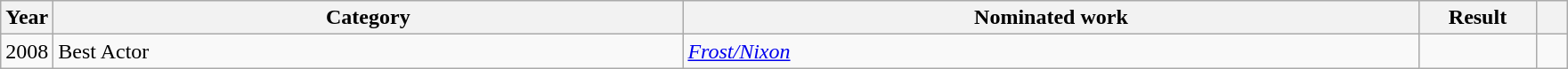<table class="wikitable">
<tr>
<th scope="col" style="width:1em;">Year</th>
<th scope="col" style="width:29em;">Category</th>
<th scope="col" style="width:34em;">Nominated work</th>
<th scope="col" style="width:5em;">Result</th>
<th scope="col" style="width:1em;"></th>
</tr>
<tr>
<td>2008</td>
<td>Best Actor</td>
<td><em><a href='#'>Frost/Nixon</a></em></td>
<td></td>
<td></td>
</tr>
</table>
